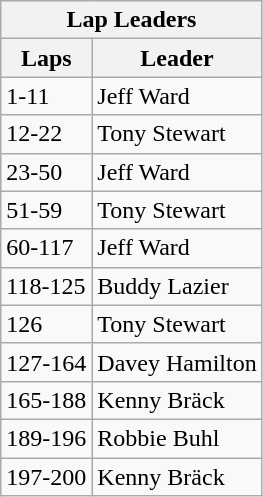<table class="wikitable">
<tr>
<th colspan=2>Lap Leaders</th>
</tr>
<tr>
<th>Laps</th>
<th>Leader</th>
</tr>
<tr>
<td>1-11</td>
<td>Jeff Ward</td>
</tr>
<tr>
<td>12-22</td>
<td>Tony Stewart</td>
</tr>
<tr>
<td>23-50</td>
<td>Jeff Ward</td>
</tr>
<tr>
<td>51-59</td>
<td>Tony Stewart</td>
</tr>
<tr>
<td>60-117</td>
<td>Jeff Ward</td>
</tr>
<tr>
<td>118-125</td>
<td>Buddy Lazier</td>
</tr>
<tr>
<td>126</td>
<td>Tony Stewart</td>
</tr>
<tr>
<td>127-164</td>
<td>Davey Hamilton</td>
</tr>
<tr>
<td>165-188</td>
<td>Kenny Bräck</td>
</tr>
<tr>
<td>189-196</td>
<td>Robbie Buhl</td>
</tr>
<tr>
<td>197-200</td>
<td>Kenny Bräck</td>
</tr>
</table>
